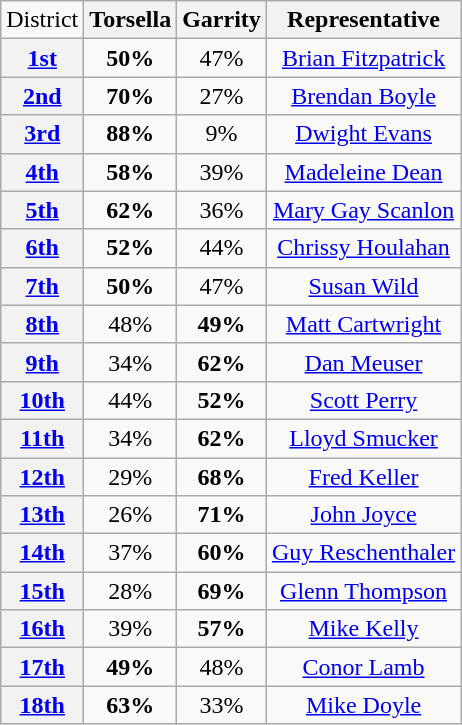<table class=wikitable>
<tr>
<td>District</td>
<th>Torsella</th>
<th>Garrity</th>
<th>Representative</th>
</tr>
<tr align=center>
<th><a href='#'>1st</a></th>
<td><strong>50%</strong></td>
<td>47%</td>
<td><a href='#'>Brian Fitzpatrick</a></td>
</tr>
<tr align=center>
<th><a href='#'>2nd</a></th>
<td><strong>70%</strong></td>
<td>27%</td>
<td><a href='#'>Brendan Boyle</a></td>
</tr>
<tr align=center>
<th><a href='#'>3rd</a></th>
<td><strong>88%</strong></td>
<td>9%</td>
<td><a href='#'>Dwight Evans</a></td>
</tr>
<tr align=center>
<th><a href='#'>4th</a></th>
<td><strong>58%</strong></td>
<td>39%</td>
<td><a href='#'>Madeleine Dean</a></td>
</tr>
<tr align=center>
<th><a href='#'>5th</a></th>
<td><strong>62%</strong></td>
<td>36%</td>
<td><a href='#'>Mary Gay Scanlon</a></td>
</tr>
<tr align=center>
<th><a href='#'>6th</a></th>
<td><strong>52%</strong></td>
<td>44%</td>
<td><a href='#'>Chrissy Houlahan</a></td>
</tr>
<tr align=center>
<th><a href='#'>7th</a></th>
<td><strong>50%</strong></td>
<td>47%</td>
<td><a href='#'>Susan Wild</a></td>
</tr>
<tr align=center>
<th><a href='#'>8th</a></th>
<td>48%</td>
<td><strong>49%</strong></td>
<td><a href='#'>Matt Cartwright</a></td>
</tr>
<tr align=center>
<th><a href='#'>9th</a></th>
<td>34%</td>
<td><strong>62%</strong></td>
<td><a href='#'>Dan Meuser</a></td>
</tr>
<tr align=center>
<th><a href='#'>10th</a></th>
<td>44%</td>
<td><strong>52%</strong></td>
<td><a href='#'>Scott Perry</a></td>
</tr>
<tr align=center>
<th><a href='#'>11th</a></th>
<td>34%</td>
<td><strong>62%</strong></td>
<td><a href='#'>Lloyd Smucker</a></td>
</tr>
<tr align=center>
<th><a href='#'>12th</a></th>
<td>29%</td>
<td><strong>68%</strong></td>
<td><a href='#'>Fred Keller</a></td>
</tr>
<tr align=center>
<th><a href='#'>13th</a></th>
<td>26%</td>
<td><strong>71%</strong></td>
<td><a href='#'>John Joyce</a></td>
</tr>
<tr align=center>
<th><a href='#'>14th</a></th>
<td>37%</td>
<td><strong>60%</strong></td>
<td><a href='#'>Guy Reschenthaler</a></td>
</tr>
<tr align=center>
<th><a href='#'>15th</a></th>
<td>28%</td>
<td><strong>69%</strong></td>
<td><a href='#'>Glenn Thompson</a></td>
</tr>
<tr align=center>
<th><a href='#'>16th</a></th>
<td>39%</td>
<td><strong>57%</strong></td>
<td><a href='#'>Mike Kelly</a></td>
</tr>
<tr align=center>
<th><a href='#'>17th</a></th>
<td><strong>49%</strong></td>
<td>48%</td>
<td><a href='#'>Conor Lamb</a></td>
</tr>
<tr align=center>
<th><a href='#'>18th</a></th>
<td><strong>63%</strong></td>
<td>33%</td>
<td><a href='#'>Mike Doyle</a></td>
</tr>
</table>
